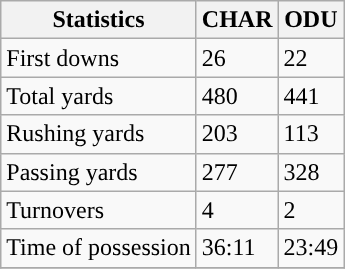<table class="wikitable">
<tr>
<th>Statistics</th>
<th>CHAR</th>
<th>ODU</th>
</tr>
<tr>
<td>First downs</td>
<td>26</td>
<td>22</td>
</tr>
<tr>
<td>Total yards</td>
<td>480</td>
<td>441</td>
</tr>
<tr>
<td>Rushing yards</td>
<td>203</td>
<td>113</td>
</tr>
<tr>
<td>Passing yards</td>
<td>277</td>
<td>328</td>
</tr>
<tr>
<td>Turnovers</td>
<td>4</td>
<td>2</td>
</tr>
<tr>
<td>Time of possession</td>
<td>36:11</td>
<td>23:49</td>
</tr>
<tr>
</tr>
</table>
